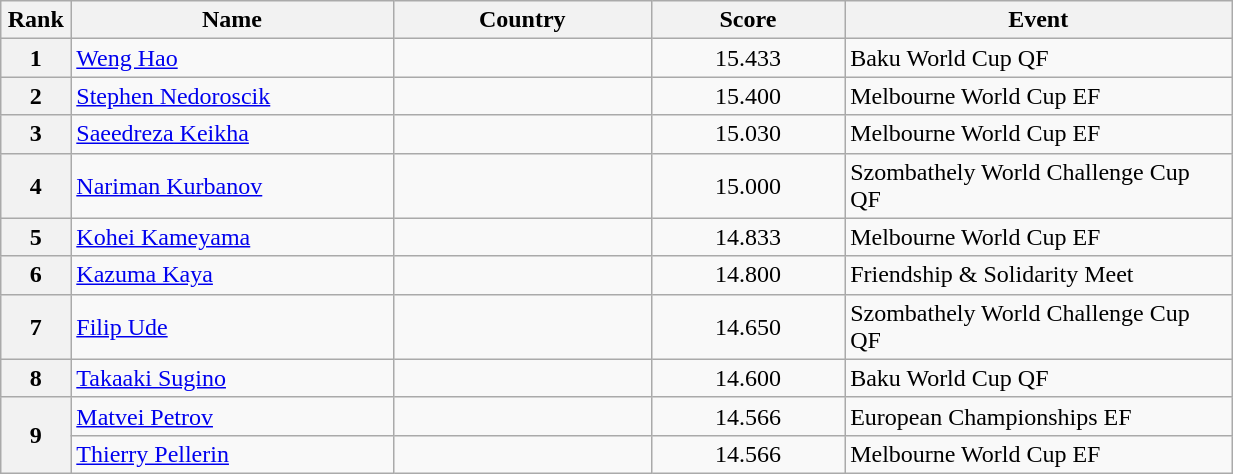<table class="wikitable sortable" style="width:65%;">
<tr>
<th style="text-align:center; width:5%;">Rank</th>
<th style="text-align:center; width:25%;">Name</th>
<th style="text-align:center; width:20%;">Country</th>
<th style="text-align:center; width:15%;">Score</th>
<th style="text-align:center; width:30%;">Event</th>
</tr>
<tr>
<th>1</th>
<td><a href='#'>Weng Hao</a></td>
<td></td>
<td align=center>15.433</td>
<td>Baku World Cup QF</td>
</tr>
<tr>
<th>2</th>
<td><a href='#'>Stephen Nedoroscik</a></td>
<td></td>
<td align=center>15.400</td>
<td>Melbourne World Cup EF</td>
</tr>
<tr>
<th>3</th>
<td><a href='#'>Saeedreza Keikha</a></td>
<td></td>
<td align=center>15.030</td>
<td>Melbourne World Cup EF</td>
</tr>
<tr>
<th>4</th>
<td><a href='#'>Nariman Kurbanov</a></td>
<td></td>
<td align=center>15.000</td>
<td>Szombathely World Challenge Cup QF</td>
</tr>
<tr>
<th>5</th>
<td><a href='#'>Kohei Kameyama</a></td>
<td></td>
<td align=center>14.833</td>
<td>Melbourne World Cup EF</td>
</tr>
<tr>
<th>6</th>
<td><a href='#'>Kazuma Kaya</a></td>
<td></td>
<td align=center>14.800</td>
<td>Friendship & Solidarity Meet</td>
</tr>
<tr>
<th>7</th>
<td><a href='#'>Filip Ude</a></td>
<td></td>
<td align=center>14.650</td>
<td>Szombathely World Challenge Cup QF</td>
</tr>
<tr>
<th>8</th>
<td><a href='#'>Takaaki Sugino</a></td>
<td></td>
<td align=center>14.600</td>
<td>Baku World Cup QF</td>
</tr>
<tr>
<th rowspan="2">9</th>
<td><a href='#'>Matvei Petrov</a></td>
<td></td>
<td align=center>14.566</td>
<td>European Championships EF</td>
</tr>
<tr>
<td><a href='#'>Thierry Pellerin</a></td>
<td></td>
<td align=center>14.566</td>
<td>Melbourne World Cup EF</td>
</tr>
</table>
